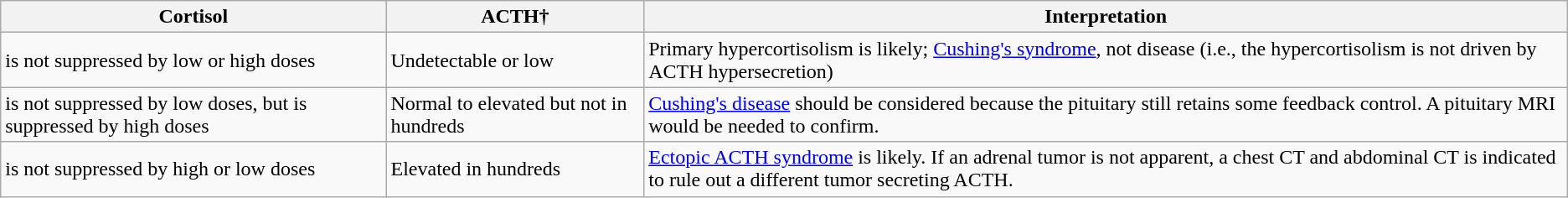<table class="wikitable">
<tr>
<th>Cortisol</th>
<th>ACTH†</th>
<th>Interpretation</th>
</tr>
<tr>
<td>is not suppressed by low or high doses</td>
<td>Undetectable or low</td>
<td>Primary hypercortisolism is likely; <a href='#'>Cushing's syndrome</a>, not disease (i.e., the hypercortisolism is not driven by ACTH hypersecretion)</td>
</tr>
<tr>
<td>is not suppressed by low doses, but is suppressed by high doses</td>
<td>Normal to elevated but not in hundreds</td>
<td><a href='#'>Cushing's disease</a> should be considered because the pituitary still retains some feedback control. A pituitary MRI would be needed to confirm.</td>
</tr>
<tr>
<td>is not suppressed by high or low doses</td>
<td>Elevated in hundreds</td>
<td><a href='#'>Ectopic ACTH syndrome</a> is likely. If an adrenal tumor is not apparent, a chest CT and abdominal CT is indicated to rule out a different tumor secreting ACTH.</td>
</tr>
</table>
